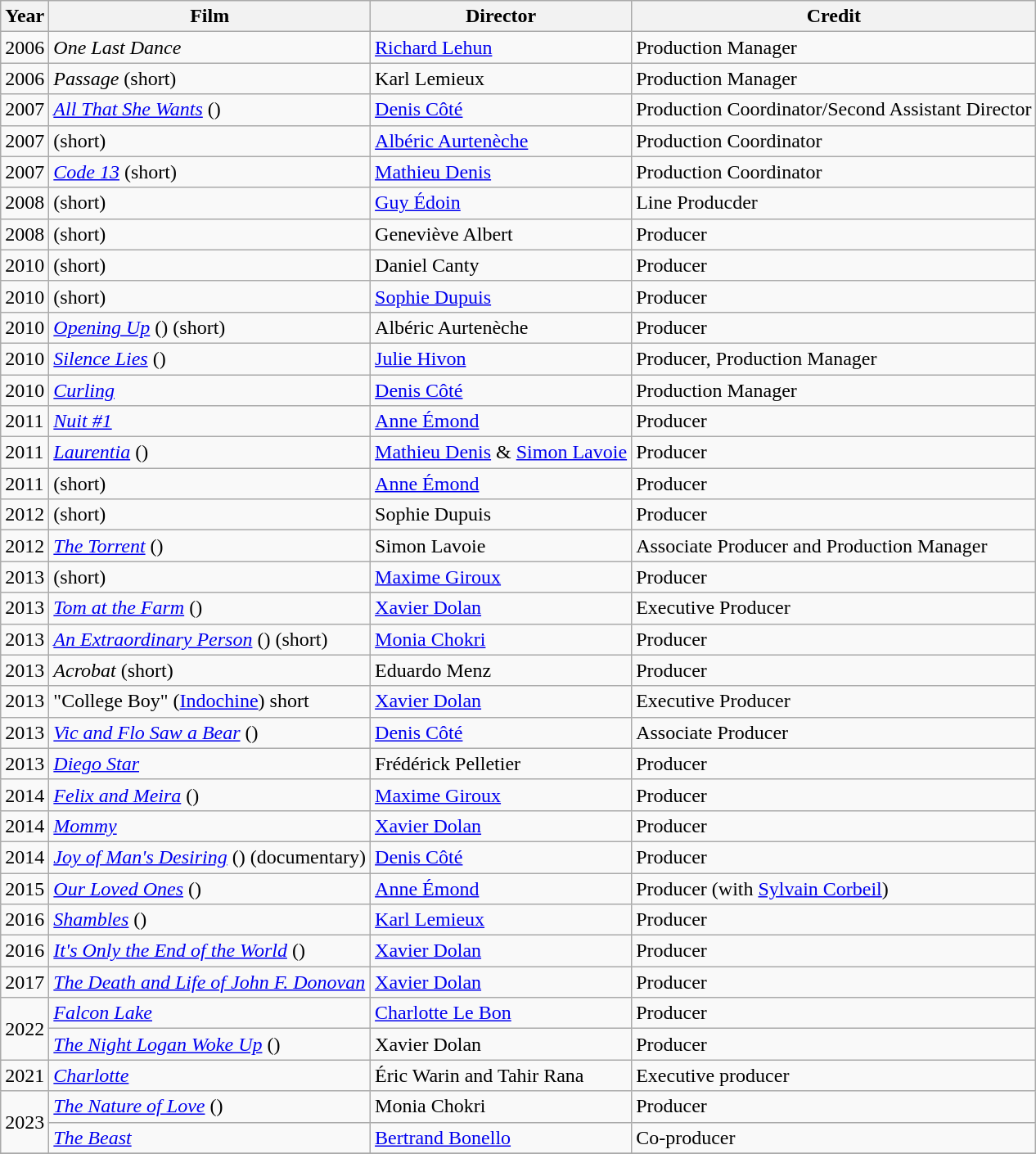<table class="wikitable">
<tr>
<th>Year</th>
<th>Film</th>
<th>Director</th>
<th>Credit</th>
</tr>
<tr>
<td>2006</td>
<td><em>One Last Dance</em></td>
<td><a href='#'>Richard Lehun</a></td>
<td>Production Manager</td>
</tr>
<tr>
<td>2006</td>
<td><em>Passage</em> (short)</td>
<td>Karl Lemieux</td>
<td>Production Manager</td>
</tr>
<tr>
<td>2007</td>
<td><em><a href='#'>All That She Wants</a></em> ()</td>
<td><a href='#'>Denis Côté</a></td>
<td>Production Coordinator/Second Assistant Director</td>
</tr>
<tr>
<td>2007</td>
<td><em></em> (short)</td>
<td><a href='#'>Albéric Aurtenèche</a></td>
<td>Production Coordinator</td>
</tr>
<tr>
<td>2007</td>
<td><em><a href='#'>Code 13</a></em> (short)</td>
<td><a href='#'>Mathieu Denis</a></td>
<td>Production Coordinator</td>
</tr>
<tr>
<td>2008</td>
<td> (short)</td>
<td><a href='#'>Guy Édoin</a></td>
<td>Line Producder</td>
</tr>
<tr>
<td>2008</td>
<td> (short)</td>
<td>Geneviève Albert</td>
<td>Producer</td>
</tr>
<tr>
<td>2010</td>
<td> (short)</td>
<td>Daniel Canty</td>
<td>Producer</td>
</tr>
<tr>
<td>2010</td>
<td> (short)</td>
<td><a href='#'>Sophie Dupuis</a></td>
<td>Producer</td>
</tr>
<tr>
<td>2010</td>
<td><em><a href='#'>Opening Up</a></em> () (short)</td>
<td>Albéric Aurtenèche</td>
<td>Producer</td>
</tr>
<tr>
<td>2010</td>
<td><em><a href='#'>Silence Lies</a></em> ()</td>
<td><a href='#'>Julie Hivon</a></td>
<td>Producer, Production Manager</td>
</tr>
<tr>
<td>2010</td>
<td><em><a href='#'>Curling</a></em></td>
<td><a href='#'>Denis Côté</a></td>
<td>Production Manager</td>
</tr>
<tr>
<td>2011</td>
<td><em><a href='#'>Nuit #1</a></em></td>
<td><a href='#'>Anne Émond</a></td>
<td>Producer</td>
</tr>
<tr>
<td>2011</td>
<td><em><a href='#'>Laurentia</a></em> ()</td>
<td><a href='#'>Mathieu Denis</a> & <a href='#'>Simon Lavoie</a></td>
<td>Producer</td>
</tr>
<tr>
<td>2011</td>
<td> (short)</td>
<td><a href='#'>Anne Émond</a></td>
<td>Producer</td>
</tr>
<tr>
<td>2012</td>
<td> (short)</td>
<td>Sophie Dupuis</td>
<td>Producer</td>
</tr>
<tr>
<td>2012</td>
<td><em><a href='#'>The Torrent</a></em> ()</td>
<td>Simon Lavoie</td>
<td>Associate Producer and Production Manager</td>
</tr>
<tr>
<td>2013</td>
<td> (short)</td>
<td><a href='#'>Maxime Giroux</a></td>
<td>Producer</td>
</tr>
<tr>
<td>2013</td>
<td><em><a href='#'>Tom at the Farm</a></em> ()</td>
<td><a href='#'>Xavier Dolan</a></td>
<td>Executive Producer</td>
</tr>
<tr>
<td>2013</td>
<td><em><a href='#'>An Extraordinary Person</a></em> () (short)</td>
<td><a href='#'>Monia Chokri</a></td>
<td>Producer</td>
</tr>
<tr>
<td>2013</td>
<td><em>Acrobat</em> (short)</td>
<td>Eduardo Menz</td>
<td>Producer</td>
</tr>
<tr>
<td>2013</td>
<td>"College Boy" (<a href='#'>Indochine</a>) short</td>
<td><a href='#'>Xavier Dolan</a></td>
<td>Executive Producer</td>
</tr>
<tr>
<td>2013</td>
<td><em><a href='#'>Vic and Flo Saw a Bear</a></em> ()</td>
<td><a href='#'>Denis Côté</a></td>
<td>Associate Producer</td>
</tr>
<tr>
<td>2013</td>
<td><em><a href='#'>Diego Star</a></em></td>
<td>Frédérick Pelletier</td>
<td>Producer</td>
</tr>
<tr>
<td>2014</td>
<td><em><a href='#'>Felix and Meira</a></em> ()</td>
<td><a href='#'>Maxime Giroux</a></td>
<td>Producer</td>
</tr>
<tr>
<td>2014</td>
<td><em><a href='#'>Mommy</a></em></td>
<td><a href='#'>Xavier Dolan</a></td>
<td>Producer</td>
</tr>
<tr>
<td>2014</td>
<td><em><a href='#'>Joy of Man's Desiring</a></em> () (documentary)</td>
<td><a href='#'>Denis Côté</a></td>
<td>Producer</td>
</tr>
<tr>
<td>2015</td>
<td><em><a href='#'>Our Loved Ones</a></em> ()</td>
<td><a href='#'>Anne Émond</a></td>
<td>Producer (with <a href='#'>Sylvain Corbeil</a>)</td>
</tr>
<tr>
<td>2016</td>
<td><em><a href='#'>Shambles</a></em> ()</td>
<td><a href='#'>Karl Lemieux</a></td>
<td>Producer</td>
</tr>
<tr>
<td>2016</td>
<td><em><a href='#'>It's Only the End of the World</a></em> ()</td>
<td><a href='#'>Xavier Dolan</a></td>
<td>Producer</td>
</tr>
<tr>
<td>2017</td>
<td><em><a href='#'>The Death and Life of John F. Donovan</a></em></td>
<td><a href='#'>Xavier Dolan</a></td>
<td>Producer</td>
</tr>
<tr>
<td rowspan=2>2022</td>
<td><em><a href='#'>Falcon Lake</a></em></td>
<td><a href='#'>Charlotte Le Bon</a></td>
<td>Producer</td>
</tr>
<tr>
<td><em><a href='#'>The Night Logan Woke Up</a></em> ()</td>
<td>Xavier Dolan</td>
<td>Producer</td>
</tr>
<tr>
<td>2021</td>
<td><em><a href='#'>Charlotte</a></em></td>
<td>Éric Warin and Tahir Rana</td>
<td>Executive producer</td>
</tr>
<tr>
<td rowspan="2">2023</td>
<td><em><a href='#'>The Nature of Love</a></em> ()</td>
<td>Monia Chokri</td>
<td>Producer</td>
</tr>
<tr>
<td><em><a href='#'>The Beast</a></em></td>
<td><a href='#'>Bertrand Bonello</a></td>
<td>Co-producer</td>
</tr>
<tr>
</tr>
</table>
